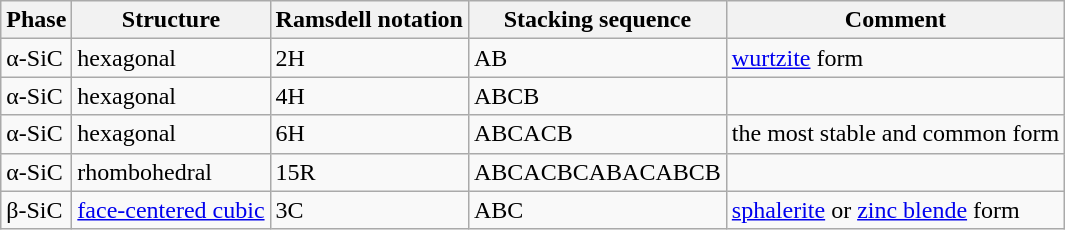<table class="wikitable">
<tr>
<th><strong>Phase</strong></th>
<th><strong>Structure</strong></th>
<th><strong>Ramsdell notation</strong></th>
<th><strong>Stacking sequence</strong></th>
<th><strong>Comment</strong></th>
</tr>
<tr>
<td>α-SiC</td>
<td>hexagonal</td>
<td>2H</td>
<td>AB</td>
<td><a href='#'>wurtzite</a> form</td>
</tr>
<tr>
<td>α-SiC</td>
<td>hexagonal</td>
<td>4H</td>
<td>ABCB</td>
<td></td>
</tr>
<tr>
<td>α-SiC</td>
<td>hexagonal</td>
<td>6H</td>
<td>ABCACB</td>
<td>the most stable and common form</td>
</tr>
<tr>
<td>α-SiC</td>
<td>rhombohedral</td>
<td>15R</td>
<td>ABCACBCABACABCB</td>
<td></td>
</tr>
<tr>
<td>β-SiC</td>
<td><a href='#'>face-centered cubic</a></td>
<td>3C</td>
<td>ABC</td>
<td><a href='#'>sphalerite</a> or <a href='#'>zinc blende</a> form</td>
</tr>
</table>
